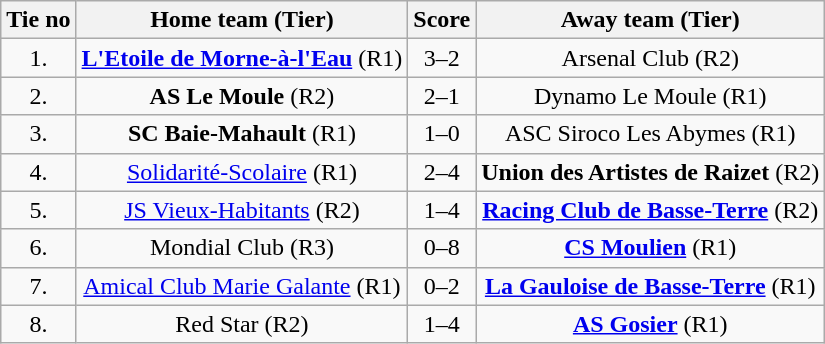<table class="wikitable" style="text-align: center">
<tr>
<th>Tie no</th>
<th>Home team (Tier)</th>
<th>Score</th>
<th>Away team (Tier)</th>
</tr>
<tr>
<td>1.</td>
<td> <strong><a href='#'>L'Etoile de Morne-à-l'Eau</a></strong> (R1)</td>
<td>3–2</td>
<td>Arsenal Club (R2) </td>
</tr>
<tr>
<td>2.</td>
<td> <strong>AS Le Moule</strong> (R2)</td>
<td>2–1</td>
<td>Dynamo Le Moule (R1) </td>
</tr>
<tr>
<td>3.</td>
<td> <strong>SC Baie-Mahault</strong> (R1)</td>
<td>1–0</td>
<td>ASC Siroco Les Abymes (R1) </td>
</tr>
<tr>
<td>4.</td>
<td> <a href='#'>Solidarité-Scolaire</a> (R1)</td>
<td>2–4</td>
<td><strong>Union des Artistes de Raizet</strong> (R2) </td>
</tr>
<tr>
<td>5.</td>
<td> <a href='#'>JS Vieux-Habitants</a> (R2)</td>
<td>1–4</td>
<td><strong><a href='#'>Racing Club de Basse-Terre</a></strong> (R2) </td>
</tr>
<tr>
<td>6.</td>
<td> Mondial Club (R3)</td>
<td>0–8</td>
<td><strong><a href='#'>CS Moulien</a></strong> (R1) </td>
</tr>
<tr>
<td>7.</td>
<td> <a href='#'>Amical Club Marie Galante</a> (R1)</td>
<td>0–2</td>
<td><strong><a href='#'>La Gauloise de Basse-Terre</a></strong> (R1) </td>
</tr>
<tr>
<td>8.</td>
<td> Red Star (R2)</td>
<td>1–4</td>
<td><strong><a href='#'>AS Gosier</a></strong> (R1) </td>
</tr>
</table>
